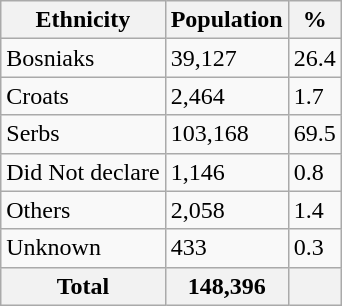<table class="wikitable">
<tr>
<th>Ethnicity</th>
<th>Population</th>
<th>%</th>
</tr>
<tr>
<td>Bosniaks</td>
<td>39,127</td>
<td>26.4</td>
</tr>
<tr>
<td>Croats</td>
<td>2,464</td>
<td>1.7</td>
</tr>
<tr>
<td>Serbs</td>
<td>103,168</td>
<td>69.5</td>
</tr>
<tr>
<td>Did Not declare</td>
<td>1,146</td>
<td>0.8</td>
</tr>
<tr>
<td>Others</td>
<td>2,058</td>
<td>1.4</td>
</tr>
<tr>
<td>Unknown</td>
<td>433</td>
<td>0.3</td>
</tr>
<tr>
<th>Total</th>
<th>148,396</th>
<th></th>
</tr>
</table>
